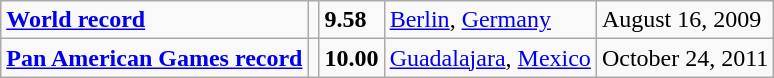<table class="wikitable">
<tr>
<td><strong><a href='#'>World record</a></strong></td>
<td></td>
<td><strong>9.58</strong></td>
<td><a href='#'>Berlin</a>, <a href='#'>Germany</a></td>
<td>August 16, 2009</td>
</tr>
<tr>
<td><strong><a href='#'>Pan American Games record</a></strong></td>
<td></td>
<td><strong>10.00</strong></td>
<td><a href='#'>Guadalajara</a>, <a href='#'>Mexico</a></td>
<td>October 24, 2011</td>
</tr>
</table>
